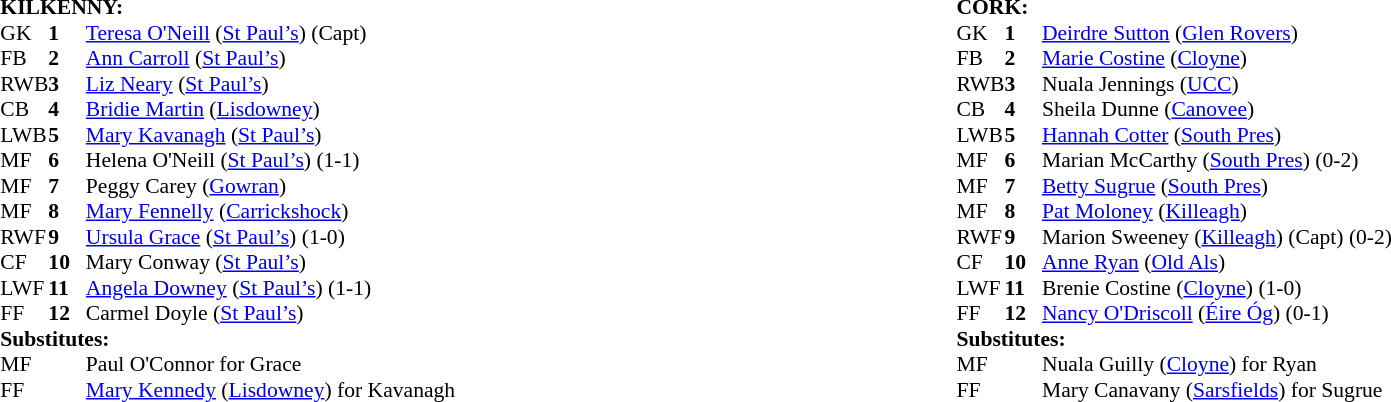<table width="100%">
<tr>
<td valign="top" width="50%"><br><table style="font-size: 90%" cellspacing="0" cellpadding="0" align=center>
<tr>
<td colspan="4"><strong>KILKENNY:</strong></td>
</tr>
<tr>
<th width="25"></th>
<th width="25"></th>
</tr>
<tr>
<td>GK</td>
<td><strong>1</strong></td>
<td><a href='#'>Teresa O'Neill</a> (<a href='#'>St Paul’s</a>) (Capt)</td>
</tr>
<tr>
<td>FB</td>
<td><strong>2</strong></td>
<td><a href='#'>Ann Carroll</a> (<a href='#'>St Paul’s</a>)</td>
</tr>
<tr>
<td>RWB</td>
<td><strong>3</strong></td>
<td><a href='#'>Liz Neary</a> (<a href='#'>St Paul’s</a>)</td>
</tr>
<tr>
<td>CB</td>
<td><strong>4</strong></td>
<td><a href='#'>Bridie Martin</a> (<a href='#'>Lisdowney</a>)</td>
</tr>
<tr>
<td>LWB</td>
<td><strong>5</strong></td>
<td><a href='#'>Mary Kavanagh</a> (<a href='#'>St Paul’s</a>) </td>
</tr>
<tr>
<td>MF</td>
<td><strong>6</strong></td>
<td>Helena O'Neill (<a href='#'>St Paul’s</a>) (1-1)</td>
</tr>
<tr>
<td>MF</td>
<td><strong>7</strong></td>
<td>Peggy Carey (<a href='#'>Gowran</a>)</td>
</tr>
<tr>
<td>MF</td>
<td><strong>8</strong></td>
<td><a href='#'>Mary Fennelly</a> (<a href='#'>Carrickshock</a>)</td>
</tr>
<tr>
<td>RWF</td>
<td><strong>9</strong></td>
<td><a href='#'>Ursula Grace</a> (<a href='#'>St Paul’s</a>) (1-0) </td>
</tr>
<tr>
<td>CF</td>
<td><strong>10</strong></td>
<td>Mary Conway (<a href='#'>St Paul’s</a>)</td>
</tr>
<tr>
<td>LWF</td>
<td><strong>11</strong></td>
<td><a href='#'>Angela Downey</a> (<a href='#'>St Paul’s</a>) (1-1)</td>
</tr>
<tr>
<td>FF</td>
<td><strong>12</strong></td>
<td>Carmel Doyle (<a href='#'>St Paul’s</a>)</td>
</tr>
<tr>
<td colspan=4><strong>Substitutes:</strong></td>
</tr>
<tr>
<td>MF</td>
<td></td>
<td>Paul O'Connor for Grace </td>
</tr>
<tr>
<td>FF</td>
<td></td>
<td><a href='#'>Mary Kennedy</a> (<a href='#'>Lisdowney</a>) for Kavanagh </td>
</tr>
<tr>
</tr>
</table>
</td>
<td valign="top" width="50%"><br><table style="font-size: 90%" cellspacing="0" cellpadding="0" align=center>
<tr>
<td colspan="4"><strong>CORK:</strong></td>
</tr>
<tr>
<th width="25"></th>
<th width="25"></th>
</tr>
<tr>
<td>GK</td>
<td><strong>1</strong></td>
<td><a href='#'>Deirdre Sutton</a> (<a href='#'>Glen Rovers</a>)</td>
</tr>
<tr>
<td>FB</td>
<td><strong>2</strong></td>
<td><a href='#'>Marie Costine</a> (<a href='#'>Cloyne</a>)</td>
</tr>
<tr>
<td>RWB</td>
<td><strong>3</strong></td>
<td>Nuala Jennings (<a href='#'>UCC</a>)</td>
</tr>
<tr>
<td>CB</td>
<td><strong>4</strong></td>
<td>Sheila Dunne (<a href='#'>Canovee</a>)</td>
</tr>
<tr>
<td>LWB</td>
<td><strong>5</strong></td>
<td><a href='#'>Hannah Cotter</a> (<a href='#'>South Pres</a>)</td>
</tr>
<tr>
<td>MF</td>
<td><strong>6</strong></td>
<td>Marian McCarthy (<a href='#'>South Pres</a>) (0-2)</td>
</tr>
<tr>
<td>MF</td>
<td><strong>7</strong></td>
<td><a href='#'>Betty Sugrue</a> (<a href='#'>South Pres</a>) </td>
</tr>
<tr>
<td>MF</td>
<td><strong>8</strong></td>
<td><a href='#'>Pat Moloney</a> (<a href='#'>Killeagh</a>)</td>
</tr>
<tr>
<td>RWF</td>
<td><strong>9</strong></td>
<td>Marion Sweeney (<a href='#'>Killeagh</a>) (Capt) (0-2)</td>
</tr>
<tr>
<td>CF</td>
<td><strong>10</strong></td>
<td><a href='#'>Anne Ryan</a> (<a href='#'>Old Als</a>) </td>
</tr>
<tr>
<td>LWF</td>
<td><strong>11</strong></td>
<td>Brenie Costine (<a href='#'>Cloyne</a>) (1-0)</td>
</tr>
<tr>
<td>FF</td>
<td><strong>12</strong></td>
<td><a href='#'>Nancy O'Driscoll</a> (<a href='#'>Éire Óg</a>) (0-1)</td>
</tr>
<tr>
<td colspan=4><strong>Substitutes:</strong></td>
</tr>
<tr>
<td>MF</td>
<td></td>
<td>Nuala Guilly (<a href='#'>Cloyne</a>) for Ryan </td>
</tr>
<tr>
<td>FF</td>
<td></td>
<td>Mary Canavany (<a href='#'>Sarsfields</a>) for Sugrue </td>
</tr>
<tr>
</tr>
</table>
</td>
</tr>
</table>
